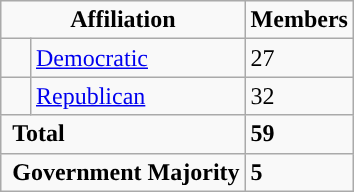<table class="wikitable">
<tr>
<td colspan="2" rowspan="1" align="center" valign="top"><strong>Affiliation</strong></td>
<td style="vertical-align:top;"><strong>Members</strong></td>
</tr>
<tr>
<td style="background-color:"> </td>
<td><a href='#'>Democratic</a></td>
<td>27</td>
</tr>
<tr>
<td style="background-color:"> </td>
<td><a href='#'>Republican</a></td>
<td>32</td>
</tr>
<tr>
<td colspan="2" rowspan="1"> <strong>Total</strong></td>
<td><strong>59</strong></td>
</tr>
<tr>
<td colspan="2" rowspan="1"> <strong>Government Majority</strong></td>
<td><strong>5</strong></td>
</tr>
</table>
